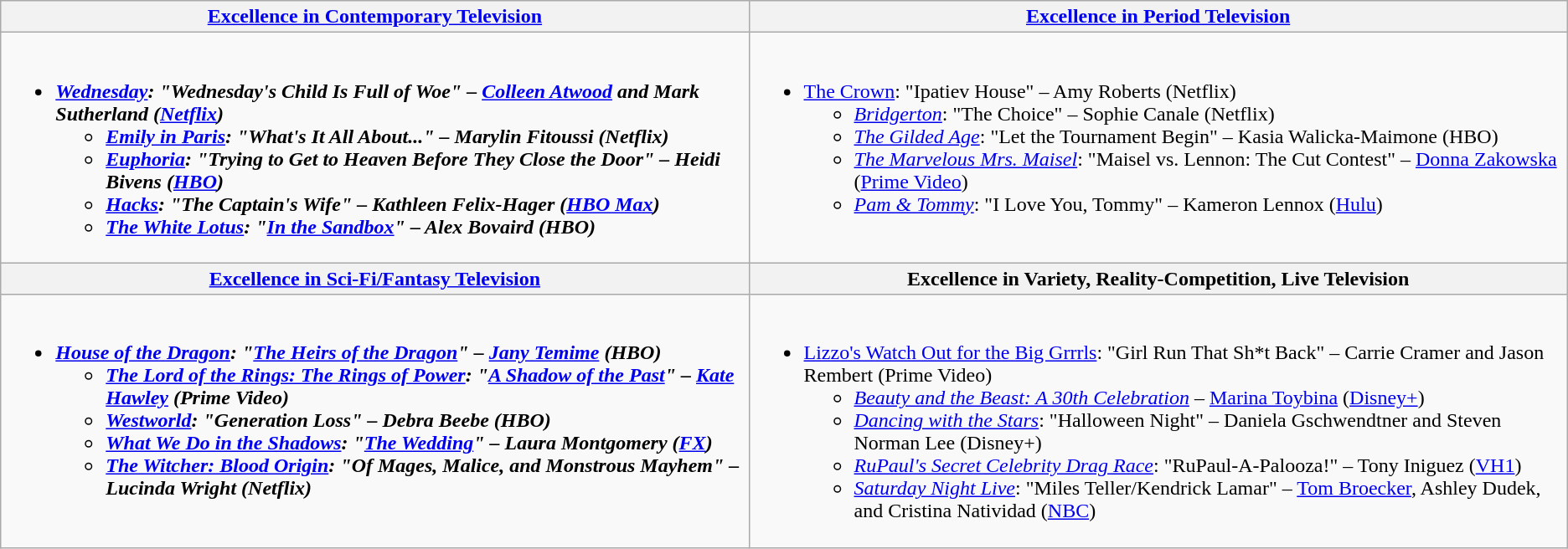<table class="wikitable" style="width=100%">
<tr>
<th style="width=50%"><a href='#'>Excellence in Contemporary Television</a></th>
<th style="width=50%"><a href='#'>Excellence in Period Television</a></th>
</tr>
<tr>
<td valign="top"><br><ul><li><strong><em><a href='#'>Wednesday</a><em>: "Wednesday's Child Is Full of Woe" – <a href='#'>Colleen Atwood</a> and Mark Sutherland (<a href='#'>Netflix</a>)<strong><ul><li></em><a href='#'>Emily in Paris</a><em>: "What's It All About..." – Marylin Fitoussi (Netflix)</li><li></em><a href='#'>Euphoria</a><em>: "Trying to Get to Heaven Before They Close the Door" – Heidi Bivens (<a href='#'>HBO</a>)</li><li></em><a href='#'>Hacks</a><em>: "The Captain's Wife" – Kathleen Felix-Hager (<a href='#'>HBO Max</a>)</li><li></em><a href='#'>The White Lotus</a><em>: "<a href='#'>In the Sandbox</a>" – Alex Bovaird (HBO)</li></ul></li></ul></td>
<td valign="top"><br><ul><li></em></strong><a href='#'>The Crown</a></em>: "Ipatiev House" – Amy Roberts (Netflix)</strong><ul><li><em><a href='#'>Bridgerton</a></em>: "The Choice" – Sophie Canale (Netflix)</li><li><em><a href='#'>The Gilded Age</a></em>: "Let the Tournament Begin" – Kasia Walicka-Maimone (HBO)</li><li><em><a href='#'>The Marvelous Mrs. Maisel</a></em>: "Maisel vs. Lennon: The Cut Contest" – <a href='#'>Donna Zakowska</a> (<a href='#'>Prime Video</a>)</li><li><em><a href='#'>Pam & Tommy</a></em>: "I Love You, Tommy" – Kameron Lennox (<a href='#'>Hulu</a>)</li></ul></li></ul></td>
</tr>
<tr>
<th style="width=50%"><a href='#'>Excellence in Sci-Fi/Fantasy Television</a></th>
<th style="width=50%">Excellence in Variety, Reality-Competition, Live Television</th>
</tr>
<tr>
<td valign="top"><br><ul><li><strong><em><a href='#'>House of the Dragon</a><em>: "<a href='#'>The Heirs of the Dragon</a>" – <a href='#'>Jany Temime</a> (HBO)<strong><ul><li></em><a href='#'>The Lord of the Rings: The Rings of Power</a><em>: "<a href='#'>A Shadow of the Past</a>" – <a href='#'>Kate Hawley</a> (Prime Video)</li><li></em><a href='#'>Westworld</a><em>: "Generation Loss" – Debra Beebe (HBO)</li><li></em><a href='#'>What We Do in the Shadows</a><em>: "<a href='#'>The Wedding</a>" – Laura Montgomery (<a href='#'>FX</a>)</li><li></em><a href='#'>The Witcher: Blood Origin</a><em>: "Of Mages, Malice, and Monstrous Mayhem" – Lucinda Wright (Netflix)</li></ul></li></ul></td>
<td valign="top"><br><ul><li></em></strong><a href='#'>Lizzo's Watch Out for the Big Grrrls</a></em>: "Girl Run That Sh*t Back" – Carrie Cramer and Jason Rembert (Prime Video)</strong><ul><li><em><a href='#'>Beauty and the Beast: A 30th Celebration</a></em> – <a href='#'>Marina Toybina</a> (<a href='#'>Disney+</a>)</li><li><em><a href='#'>Dancing with the Stars</a></em>: "Halloween Night" – Daniela Gschwendtner and Steven Norman Lee (Disney+)</li><li><em><a href='#'>RuPaul's Secret Celebrity Drag Race</a></em>: "RuPaul-A-Palooza!" – Tony Iniguez (<a href='#'>VH1</a>)</li><li><em><a href='#'>Saturday Night Live</a></em>: "Miles Teller/Kendrick Lamar" – <a href='#'>Tom Broecker</a>, Ashley Dudek, and Cristina Natividad (<a href='#'>NBC</a>)</li></ul></li></ul></td>
</tr>
</table>
